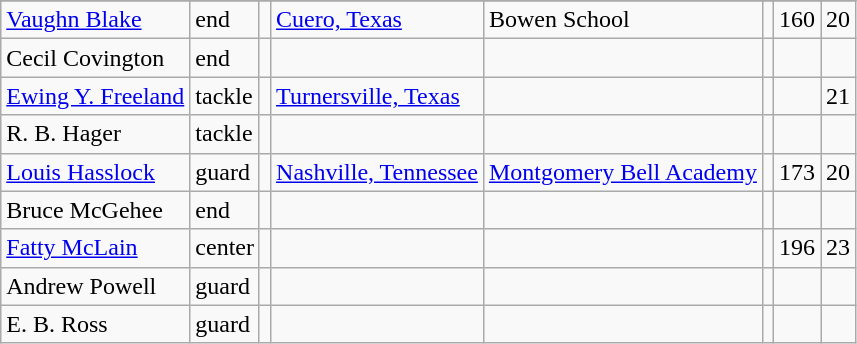<table class="wikitable">
<tr>
</tr>
<tr>
<td><a href='#'>Vaughn Blake</a></td>
<td>end</td>
<td></td>
<td><a href='#'>Cuero, Texas</a></td>
<td>Bowen School</td>
<td></td>
<td>160</td>
<td>20</td>
</tr>
<tr>
<td>Cecil Covington</td>
<td>end</td>
<td></td>
<td></td>
<td></td>
<td></td>
<td></td>
<td></td>
</tr>
<tr>
<td><a href='#'>Ewing Y. Freeland</a></td>
<td>tackle</td>
<td></td>
<td><a href='#'>Turnersville, Texas</a></td>
<td></td>
<td></td>
<td></td>
<td>21</td>
</tr>
<tr>
<td>R. B. Hager</td>
<td>tackle</td>
<td></td>
<td></td>
<td></td>
<td></td>
<td></td>
</tr>
<tr>
<td><a href='#'>Louis Hasslock</a></td>
<td>guard</td>
<td></td>
<td><a href='#'>Nashville, Tennessee</a></td>
<td><a href='#'>Montgomery Bell Academy</a></td>
<td></td>
<td>173</td>
<td>20</td>
</tr>
<tr>
<td>Bruce McGehee</td>
<td>end</td>
<td></td>
<td></td>
<td></td>
<td></td>
<td></td>
<td></td>
</tr>
<tr>
<td><a href='#'>Fatty McLain</a></td>
<td>center</td>
<td></td>
<td></td>
<td></td>
<td></td>
<td>196</td>
<td>23</td>
</tr>
<tr>
<td>Andrew Powell</td>
<td>guard</td>
<td></td>
<td></td>
<td></td>
<td></td>
<td></td>
<td></td>
</tr>
<tr>
<td>E. B. Ross</td>
<td>guard</td>
<td></td>
<td></td>
<td></td>
<td></td>
<td></td>
<td></td>
</tr>
</table>
